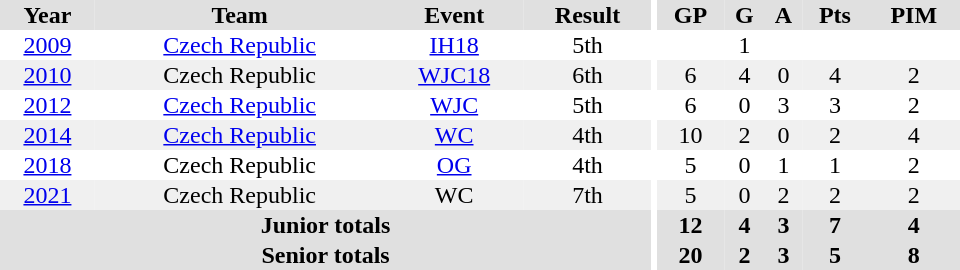<table border="0" cellpadding="1" cellspacing="0" ID="Table3" style="text-align:center; width:40em">
<tr ALIGN="center" bgcolor="#e0e0e0">
<th>Year</th>
<th>Team</th>
<th>Event</th>
<th>Result</th>
<th rowspan="99" bgcolor="#ffffff"></th>
<th>GP</th>
<th>G</th>
<th>A</th>
<th>Pts</th>
<th>PIM</th>
</tr>
<tr>
<td><a href='#'>2009</a></td>
<td><a href='#'>Czech Republic</a></td>
<td><a href='#'>IH18</a></td>
<td>5th</td>
<td></td>
<td>1</td>
<td></td>
<td></td>
<td></td>
</tr>
<tr bgcolor="#f0f0f0">
<td><a href='#'>2010</a></td>
<td>Czech Republic</td>
<td><a href='#'>WJC18</a></td>
<td>6th</td>
<td>6</td>
<td>4</td>
<td>0</td>
<td>4</td>
<td>2</td>
</tr>
<tr>
<td><a href='#'>2012</a></td>
<td><a href='#'>Czech Republic</a></td>
<td><a href='#'>WJC</a></td>
<td>5th</td>
<td>6</td>
<td>0</td>
<td>3</td>
<td>3</td>
<td>2</td>
</tr>
<tr bgcolor="#f0f0f0">
<td><a href='#'>2014</a></td>
<td><a href='#'>Czech Republic</a></td>
<td><a href='#'>WC</a></td>
<td>4th</td>
<td>10</td>
<td>2</td>
<td>0</td>
<td>2</td>
<td>4</td>
</tr>
<tr>
<td><a href='#'>2018</a></td>
<td>Czech Republic</td>
<td><a href='#'>OG</a></td>
<td>4th</td>
<td>5</td>
<td>0</td>
<td>1</td>
<td>1</td>
<td>2</td>
</tr>
<tr bgcolor="#f0f0f0">
<td><a href='#'>2021</a></td>
<td>Czech Republic</td>
<td>WC</td>
<td>7th</td>
<td>5</td>
<td>0</td>
<td>2</td>
<td>2</td>
<td>2</td>
</tr>
<tr bgcolor="#e0e0e0">
<th colspan=4>Junior totals</th>
<th>12</th>
<th>4</th>
<th>3</th>
<th>7</th>
<th>4</th>
</tr>
<tr bgcolor="#e0e0e0">
<th colspan=4>Senior totals</th>
<th>20</th>
<th>2</th>
<th>3</th>
<th>5</th>
<th>8</th>
</tr>
</table>
